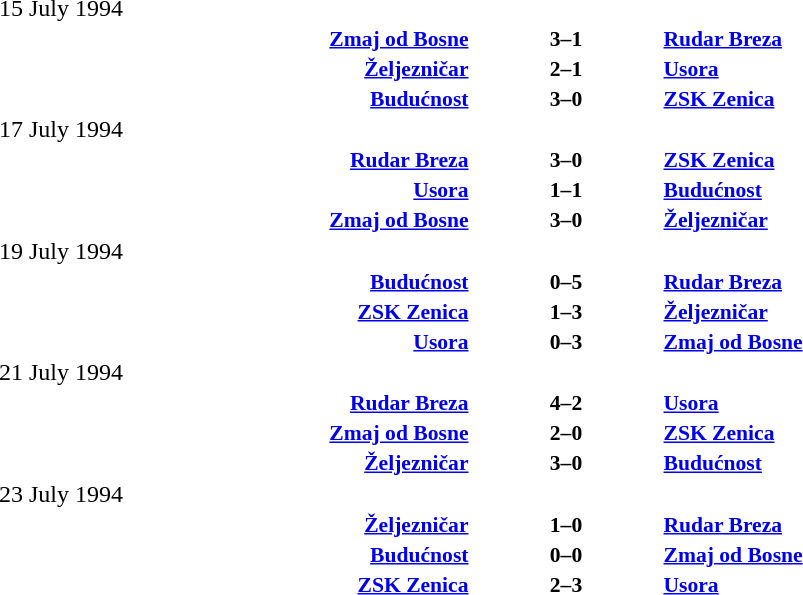<table width=100% cellspacing=1>
<tr>
<th width=25%></th>
<th width=10%></th>
<th></th>
</tr>
<tr>
<td>15 July 1994</td>
</tr>
<tr style=font-size:90%>
<td align=right><strong><a href='#'>Zmaj od Bosne</a></strong></td>
<td align=center><strong>3–1</strong></td>
<td><strong><a href='#'>Rudar Breza</a></strong></td>
</tr>
<tr style=font-size:90%>
<td align=right><strong><a href='#'>Željezničar</a></strong></td>
<td align=center><strong>2–1</strong></td>
<td><strong><a href='#'>Usora</a></strong></td>
</tr>
<tr style=font-size:90%>
<td align=right><strong><a href='#'>Budućnost</a></strong></td>
<td align=center><strong>3–0</strong></td>
<td><strong><a href='#'>ZSK Zenica</a></strong></td>
</tr>
<tr>
<td>17 July 1994</td>
</tr>
<tr style=font-size:90%>
<td align=right><strong><a href='#'>Rudar Breza</a></strong></td>
<td align=center><strong>3–0</strong></td>
<td><strong><a href='#'>ZSK Zenica</a></strong></td>
</tr>
<tr style=font-size:90%>
<td align=right><strong><a href='#'>Usora</a></strong></td>
<td align=center><strong>1–1</strong></td>
<td><strong><a href='#'>Budućnost</a></strong></td>
</tr>
<tr style=font-size:90%>
<td align=right><strong><a href='#'>Zmaj od Bosne</a></strong></td>
<td align=center><strong>3–0</strong></td>
<td><strong><a href='#'>Željezničar</a></strong></td>
</tr>
<tr>
<td>19 July 1994</td>
</tr>
<tr style=font-size:90%>
<td align=right><strong><a href='#'>Budućnost</a></strong></td>
<td align=center><strong>0–5</strong></td>
<td><strong><a href='#'>Rudar Breza</a></strong></td>
</tr>
<tr style=font-size:90%>
<td align=right><strong><a href='#'>ZSK Zenica</a></strong></td>
<td align=center><strong>1–3</strong></td>
<td><strong><a href='#'>Željezničar</a></strong></td>
</tr>
<tr style=font-size:90%>
<td align=right><strong><a href='#'>Usora</a></strong></td>
<td align=center><strong>0–3</strong></td>
<td><strong><a href='#'>Zmaj od Bosne</a></strong></td>
</tr>
<tr>
<td>21 July 1994</td>
</tr>
<tr style=font-size:90%>
<td align=right><strong><a href='#'>Rudar Breza</a></strong></td>
<td align=center><strong>4–2</strong></td>
<td><strong><a href='#'>Usora</a></strong></td>
</tr>
<tr style=font-size:90%>
<td align=right><strong><a href='#'>Zmaj od Bosne</a></strong></td>
<td align=center><strong>2–0</strong></td>
<td><strong><a href='#'>ZSK Zenica</a></strong></td>
</tr>
<tr style=font-size:90%>
<td align=right><strong><a href='#'>Željezničar</a></strong></td>
<td align=center><strong>3–0</strong></td>
<td><strong><a href='#'>Budućnost</a></strong></td>
</tr>
<tr>
<td>23 July 1994</td>
</tr>
<tr style=font-size:90%>
<td align=right><strong><a href='#'>Željezničar</a></strong></td>
<td align=center><strong>1–0</strong></td>
<td><strong><a href='#'>Rudar Breza</a></strong></td>
</tr>
<tr style=font-size:90%>
<td align=right><strong><a href='#'>Budućnost</a></strong></td>
<td align=center><strong>0–0</strong></td>
<td><strong><a href='#'>Zmaj od Bosne</a></strong></td>
</tr>
<tr style=font-size:90%>
<td align=right><strong><a href='#'>ZSK Zenica</a></strong></td>
<td align=center><strong>2–3</strong></td>
<td><strong><a href='#'>Usora</a></strong></td>
</tr>
</table>
